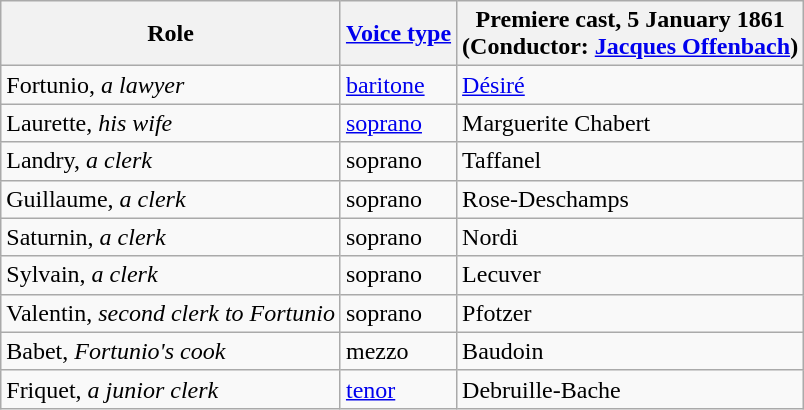<table class="wikitable">
<tr>
<th>Role</th>
<th><a href='#'>Voice type</a></th>
<th>Premiere cast, 5 January 1861<br>(Conductor: <a href='#'>Jacques Offenbach</a>)</th>
</tr>
<tr>
<td>Fortunio, <em>a lawyer</em></td>
<td><a href='#'>baritone</a></td>
<td><a href='#'>Désiré</a></td>
</tr>
<tr>
<td>Laurette, <em>his wife</em></td>
<td><a href='#'>soprano</a></td>
<td>Marguerite Chabert</td>
</tr>
<tr>
<td>Landry, <em>a clerk</em></td>
<td>soprano</td>
<td>Taffanel</td>
</tr>
<tr>
<td>Guillaume, <em>a clerk</em></td>
<td>soprano</td>
<td>Rose-Deschamps</td>
</tr>
<tr>
<td>Saturnin, <em>a clerk</em></td>
<td>soprano</td>
<td>Nordi</td>
</tr>
<tr>
<td>Sylvain, <em>a clerk</em></td>
<td>soprano</td>
<td>Lecuver</td>
</tr>
<tr>
<td>Valentin, <em>second clerk to Fortunio</em></td>
<td>soprano</td>
<td>Pfotzer</td>
</tr>
<tr>
<td>Babet, <em>Fortunio's cook</em></td>
<td>mezzo</td>
<td>Baudoin</td>
</tr>
<tr>
<td>Friquet, <em>a junior clerk</em></td>
<td><a href='#'>tenor</a></td>
<td>Debruille-Bache</td>
</tr>
</table>
